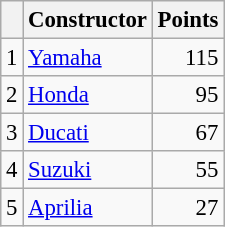<table class="wikitable" style="font-size: 95%;">
<tr>
<th></th>
<th>Constructor</th>
<th>Points</th>
</tr>
<tr>
<td align=center>1</td>
<td> <a href='#'>Yamaha</a></td>
<td align=right>115</td>
</tr>
<tr>
<td align=center>2</td>
<td> <a href='#'>Honda</a></td>
<td align=right>95</td>
</tr>
<tr>
<td align=center>3</td>
<td> <a href='#'>Ducati</a></td>
<td align=right>67</td>
</tr>
<tr>
<td align=center>4</td>
<td> <a href='#'>Suzuki</a></td>
<td align=right>55</td>
</tr>
<tr>
<td align=center>5</td>
<td> <a href='#'>Aprilia</a></td>
<td align=right>27</td>
</tr>
</table>
